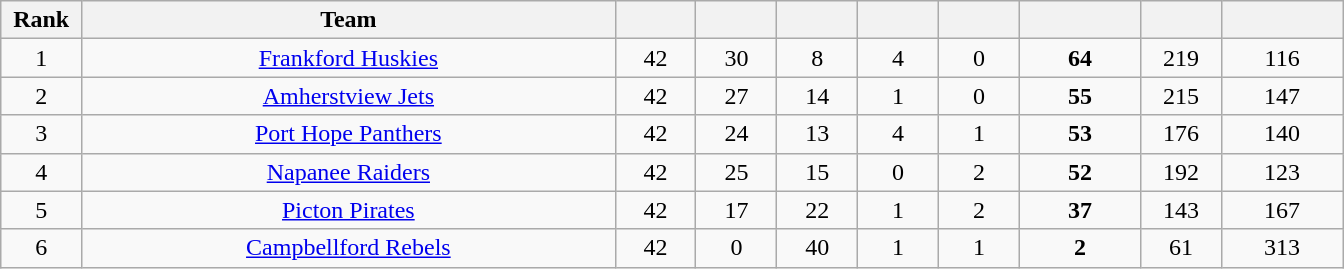<table class="wikitable" style="text-align:center">
<tr>
<th bgcolor="#DDDDFF" width="5%">Rank</th>
<th bgcolor="#DDDDFF" width="33%">Team</th>
<th bgcolor="#DDDDFF" width="5%"></th>
<th bgcolor="#DDDDFF" width="5%"></th>
<th bgcolor="#DDDDFF" width="5%"></th>
<th bgcolor="#DDDDFF" width="5%"></th>
<th bgcolor="#DDDDFF" width="5%"></th>
<th bgcolor="#DDDDFF" width="7.5%"></th>
<th bgcolor="#DDDDFF" width="5%"></th>
<th bgcolor="#DDDDFF" width="7.5%"></th>
</tr>
<tr>
<td>1</td>
<td><a href='#'>Frankford Huskies</a></td>
<td>42</td>
<td>30</td>
<td>8</td>
<td>4</td>
<td>0</td>
<td><strong>64</strong></td>
<td>219</td>
<td>116</td>
</tr>
<tr>
<td>2</td>
<td><a href='#'>Amherstview Jets</a></td>
<td>42</td>
<td>27</td>
<td>14</td>
<td>1</td>
<td>0</td>
<td><strong>55</strong></td>
<td>215</td>
<td>147</td>
</tr>
<tr>
<td>3</td>
<td><a href='#'>Port Hope Panthers</a></td>
<td>42</td>
<td>24</td>
<td>13</td>
<td>4</td>
<td>1</td>
<td><strong>53</strong></td>
<td>176</td>
<td>140</td>
</tr>
<tr>
<td>4</td>
<td><a href='#'>Napanee Raiders</a></td>
<td>42</td>
<td>25</td>
<td>15</td>
<td>0</td>
<td>2</td>
<td><strong>52</strong></td>
<td>192</td>
<td>123</td>
</tr>
<tr>
<td>5</td>
<td><a href='#'>Picton Pirates</a></td>
<td>42</td>
<td>17</td>
<td>22</td>
<td>1</td>
<td>2</td>
<td><strong>37</strong></td>
<td>143</td>
<td>167</td>
</tr>
<tr>
<td>6</td>
<td><a href='#'>Campbellford Rebels</a></td>
<td>42</td>
<td>0</td>
<td>40</td>
<td>1</td>
<td>1</td>
<td><strong>2</strong></td>
<td>61</td>
<td>313</td>
</tr>
</table>
